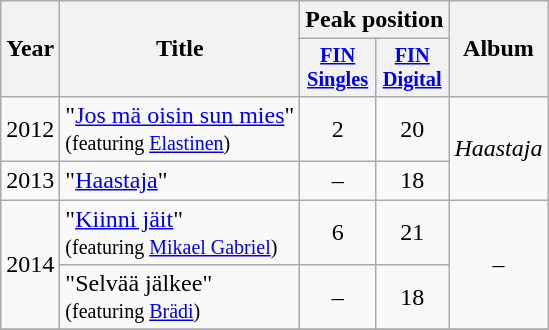<table class="wikitable">
<tr>
<th rowspan="2">Year</th>
<th rowspan="2">Title</th>
<th colspan="2">Peak position</th>
<th rowspan="2">Album</th>
</tr>
<tr>
<th style="width:40;font-size:85%"><a href='#'>FIN <br>Singles</a><br></th>
<th style="width:40;font-size:85%"><a href='#'>FIN <br>Digital</a><br></th>
</tr>
<tr>
<td align="center">2012</td>
<td align="left">"<a href='#'>Jos mä oisin sun mies</a>" <br><small>(featuring <a href='#'>Elastinen</a>)</small></td>
<td align="center">2</td>
<td align="center">20</td>
<td align="center" rowspan="2"><em>Haastaja</em></td>
</tr>
<tr>
<td align="center">2013</td>
<td align="left">"<a href='#'>Haastaja</a>"</td>
<td align="center">–</td>
<td align="center">18</td>
</tr>
<tr>
<td align="center" rowspan="2">2014</td>
<td align="left">"<a href='#'>Kiinni jäit</a>" <br><small>(featuring <a href='#'>Mikael Gabriel</a>)</small></td>
<td align="center">6</td>
<td align="center">21</td>
<td align="center" rowspan="2">–</td>
</tr>
<tr>
<td align="left">"Selvää jälkee" <br><small>(featuring <a href='#'>Brädi</a>)</small></td>
<td align="center">–</td>
<td align="center">18</td>
</tr>
<tr>
</tr>
</table>
